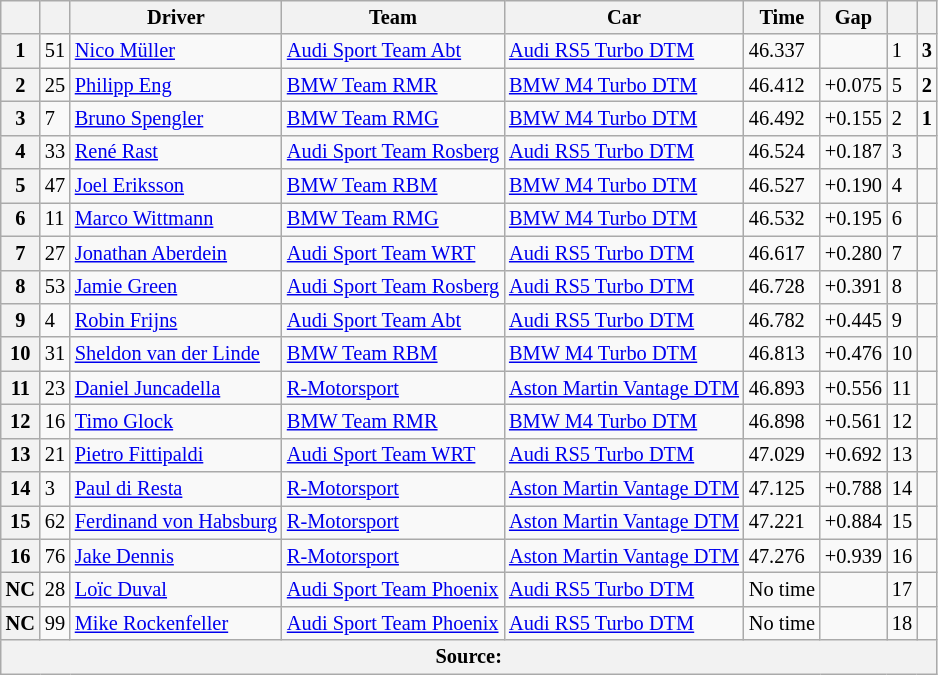<table class="wikitable" style="font-size: 85%">
<tr>
<th></th>
<th></th>
<th>Driver</th>
<th>Team</th>
<th>Car</th>
<th>Time</th>
<th>Gap</th>
<th></th>
<th></th>
</tr>
<tr>
<th>1</th>
<td>51</td>
<td> <a href='#'>Nico Müller</a></td>
<td><a href='#'>Audi Sport Team Abt</a></td>
<td><a href='#'>Audi RS5 Turbo DTM</a></td>
<td>46.337</td>
<td></td>
<td>1</td>
<td align=center><strong>3</strong></td>
</tr>
<tr>
<th>2</th>
<td>25</td>
<td> <a href='#'>Philipp Eng</a></td>
<td><a href='#'>BMW Team RMR</a></td>
<td><a href='#'>BMW M4 Turbo DTM</a></td>
<td>46.412</td>
<td>+0.075</td>
<td>5</td>
<td align=center><strong>2</strong></td>
</tr>
<tr>
<th>3</th>
<td>7</td>
<td> <a href='#'>Bruno Spengler</a></td>
<td><a href='#'>BMW Team RMG</a></td>
<td><a href='#'>BMW M4 Turbo DTM</a></td>
<td>46.492</td>
<td>+0.155</td>
<td>2</td>
<td align=center><strong>1</strong></td>
</tr>
<tr>
<th>4</th>
<td>33</td>
<td> <a href='#'>René Rast</a></td>
<td><a href='#'>Audi Sport Team Rosberg</a></td>
<td><a href='#'>Audi RS5 Turbo DTM</a></td>
<td>46.524</td>
<td>+0.187</td>
<td>3</td>
<td align=center></td>
</tr>
<tr>
<th>5</th>
<td>47</td>
<td> <a href='#'>Joel Eriksson</a></td>
<td><a href='#'>BMW Team RBM</a></td>
<td><a href='#'>BMW M4 Turbo DTM</a></td>
<td>46.527</td>
<td>+0.190</td>
<td>4</td>
<td align=center></td>
</tr>
<tr>
<th>6</th>
<td>11</td>
<td> <a href='#'>Marco Wittmann</a></td>
<td><a href='#'>BMW Team RMG</a></td>
<td><a href='#'>BMW M4 Turbo DTM</a></td>
<td>46.532</td>
<td>+0.195</td>
<td>6</td>
<td align=center></td>
</tr>
<tr>
<th>7</th>
<td>27</td>
<td> <a href='#'>Jonathan Aberdein</a></td>
<td><a href='#'>Audi Sport Team WRT</a></td>
<td><a href='#'>Audi RS5 Turbo DTM</a></td>
<td>46.617</td>
<td>+0.280</td>
<td>7</td>
<td align=center></td>
</tr>
<tr>
<th>8</th>
<td>53</td>
<td> <a href='#'>Jamie Green</a></td>
<td><a href='#'>Audi Sport Team Rosberg</a></td>
<td><a href='#'>Audi RS5 Turbo DTM</a></td>
<td>46.728</td>
<td>+0.391</td>
<td>8</td>
<td align=center></td>
</tr>
<tr>
<th>9</th>
<td>4</td>
<td> <a href='#'>Robin Frijns</a></td>
<td><a href='#'>Audi Sport Team Abt</a></td>
<td><a href='#'>Audi RS5 Turbo DTM</a></td>
<td>46.782</td>
<td>+0.445</td>
<td>9</td>
<td align=center></td>
</tr>
<tr>
<th>10</th>
<td>31</td>
<td> <a href='#'>Sheldon van der Linde</a></td>
<td><a href='#'>BMW Team RBM</a></td>
<td><a href='#'>BMW M4 Turbo DTM</a></td>
<td>46.813</td>
<td>+0.476</td>
<td>10</td>
<td align=center></td>
</tr>
<tr>
<th>11</th>
<td>23</td>
<td> <a href='#'>Daniel Juncadella</a></td>
<td><a href='#'>R-Motorsport</a></td>
<td><a href='#'>Aston Martin Vantage DTM</a></td>
<td>46.893</td>
<td>+0.556</td>
<td>11</td>
<td align=center></td>
</tr>
<tr>
<th>12</th>
<td>16</td>
<td> <a href='#'>Timo Glock</a></td>
<td><a href='#'>BMW Team RMR</a></td>
<td><a href='#'>BMW M4 Turbo DTM</a></td>
<td>46.898</td>
<td>+0.561</td>
<td>12</td>
<td align=center></td>
</tr>
<tr>
<th>13</th>
<td>21</td>
<td> <a href='#'>Pietro Fittipaldi</a></td>
<td><a href='#'>Audi Sport Team WRT</a></td>
<td><a href='#'>Audi RS5 Turbo DTM</a></td>
<td>47.029</td>
<td>+0.692</td>
<td>13</td>
<td align=center></td>
</tr>
<tr>
<th>14</th>
<td>3</td>
<td> <a href='#'>Paul di Resta</a></td>
<td><a href='#'>R-Motorsport</a></td>
<td><a href='#'>Aston Martin Vantage DTM</a></td>
<td>47.125</td>
<td>+0.788</td>
<td>14</td>
<td align=center></td>
</tr>
<tr>
<th>15</th>
<td>62</td>
<td> <a href='#'>Ferdinand von Habsburg</a></td>
<td><a href='#'>R-Motorsport</a></td>
<td><a href='#'>Aston Martin Vantage DTM</a></td>
<td>47.221</td>
<td>+0.884</td>
<td>15</td>
<td align=center></td>
</tr>
<tr>
<th>16</th>
<td>76</td>
<td> <a href='#'>Jake Dennis</a></td>
<td><a href='#'>R-Motorsport</a></td>
<td><a href='#'>Aston Martin Vantage DTM</a></td>
<td>47.276</td>
<td>+0.939</td>
<td>16</td>
<td align=center></td>
</tr>
<tr>
<th>NC</th>
<td>28</td>
<td> <a href='#'>Loïc Duval</a></td>
<td><a href='#'>Audi Sport Team Phoenix</a></td>
<td><a href='#'>Audi RS5 Turbo DTM</a></td>
<td>No time</td>
<td></td>
<td>17</td>
<td align=center></td>
</tr>
<tr>
<th>NC</th>
<td>99</td>
<td> <a href='#'>Mike Rockenfeller</a></td>
<td><a href='#'>Audi Sport Team Phoenix</a></td>
<td><a href='#'>Audi RS5 Turbo DTM</a></td>
<td>No time</td>
<td></td>
<td>18</td>
<td align=center></td>
</tr>
<tr>
<th colspan=9>Source:</th>
</tr>
</table>
